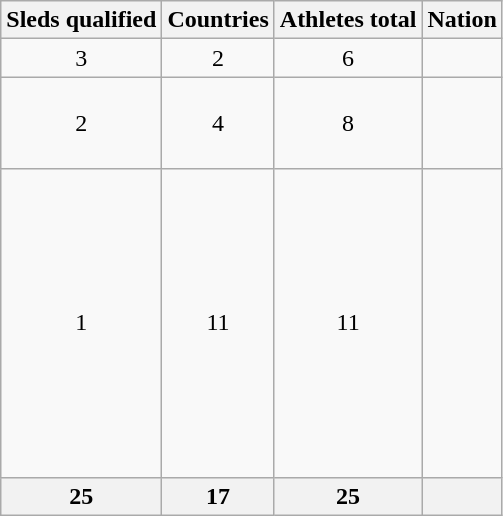<table class="wikitable">
<tr>
<th>Sleds qualified</th>
<th>Countries</th>
<th>Athletes total</th>
<th>Nation</th>
</tr>
<tr>
<td align=center>3</td>
<td align=center>2</td>
<td align=center>6</td>
<td><br></td>
</tr>
<tr>
<td align=center>2</td>
<td align=center>4</td>
<td align=center>8</td>
<td><br><br><br></td>
</tr>
<tr>
<td align=center>1</td>
<td align=center>11</td>
<td align=center>11</td>
<td><br><br><br><br><br><br><br><br><br><br><s></s><br></td>
</tr>
<tr>
<th>25</th>
<th>17</th>
<th>25</th>
<th></th>
</tr>
</table>
